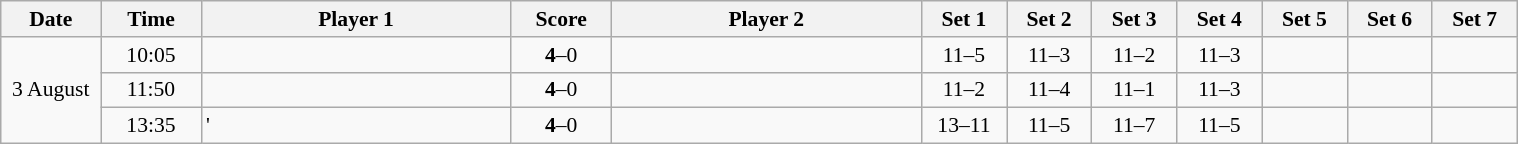<table class="wikitable" style="text-align: center; font-size:90% ">
<tr>
<th width="60">Date</th>
<th width="60">Time</th>
<th align="right" width="200">Player 1</th>
<th width="60">Score</th>
<th align="left" width="200">Player 2</th>
<th width="50">Set 1</th>
<th width="50">Set 2</th>
<th width="50">Set 3</th>
<th width="50">Set 4</th>
<th width="50">Set 5</th>
<th width="50">Set 6</th>
<th width="50">Set 7</th>
</tr>
<tr>
<td rowspan=3>3 August</td>
<td>10:05</td>
<td align=left><strong></strong></td>
<td align=center><strong>4</strong>–0</td>
<td align=left></td>
<td>11–5</td>
<td>11–3</td>
<td>11–2</td>
<td>11–3</td>
<td></td>
<td></td>
<td></td>
</tr>
<tr>
<td>11:50</td>
<td align=left><strong></strong></td>
<td align=center><strong>4</strong>–0</td>
<td align=left></td>
<td>11–2</td>
<td>11–4</td>
<td>11–1</td>
<td>11–3</td>
<td></td>
<td></td>
<td></td>
</tr>
<tr>
<td>13:35</td>
<td align=left><strong></strong>'</td>
<td align=center><strong>4</strong>–0</td>
<td align=left></td>
<td>13–11</td>
<td>11–5</td>
<td>11–7</td>
<td>11–5</td>
<td></td>
<td></td>
<td></td>
</tr>
</table>
